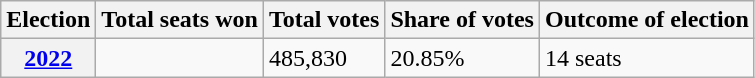<table class="wikitable">
<tr>
<th>Election</th>
<th>Total seats won</th>
<th>Total votes</th>
<th>Share of votes</th>
<th>Outcome of election</th>
</tr>
<tr>
<th><a href='#'>2022</a></th>
<td></td>
<td>485,830</td>
<td>20.85%</td>
<td>14 seats</td>
</tr>
</table>
